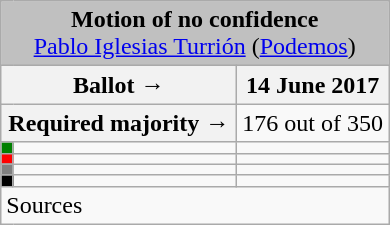<table class="wikitable" style="text-align:center;">
<tr>
<td colspan="3" align="center" bgcolor="#C0C0C0"><strong>Motion of no confidence</strong><br><a href='#'>Pablo Iglesias Turrión</a> (<a href='#'>Podemos</a>)</td>
</tr>
<tr>
<th colspan="2" style="width:150px;">Ballot →</th>
<th>14 June 2017</th>
</tr>
<tr>
<th colspan="2">Required majority →</th>
<td>176 out of 350 </td>
</tr>
<tr>
<th style="width:1px; background:green;"></th>
<td style="text-align:left;"></td>
<td></td>
</tr>
<tr>
<th style="color:inherit;background:red;"></th>
<td style="text-align:left;"></td>
<td></td>
</tr>
<tr>
<th style="color:inherit;background:gray;"></th>
<td style="text-align:left;"></td>
<td></td>
</tr>
<tr>
<th style="color:inherit;background:black;"></th>
<td style="text-align:left;"></td>
<td></td>
</tr>
<tr>
<td style="text-align:left;" colspan="3">Sources</td>
</tr>
</table>
